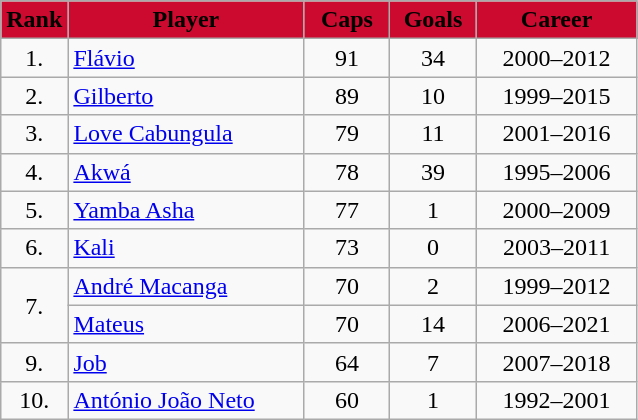<table class="wikitable sortable" style="text-align: center;">
<tr>
<th width=30px; style=background:#CC092F><span>Rank</span></th>
<th width=150px; style=background:#CC092F><span>Player</span></th>
<th width=50px; style=background:#CC092F><span>Caps</span></th>
<th width=50px; style=background:#CC092F><span>Goals</span></th>
<th width=100px; style=background:#CC092F><span>Career</span></th>
</tr>
<tr>
<td>1.</td>
<td align=left><a href='#'>Flávio</a></td>
<td>91</td>
<td>34</td>
<td>2000–2012</td>
</tr>
<tr>
<td>2.</td>
<td align=left><a href='#'>Gilberto</a></td>
<td>89</td>
<td>10</td>
<td>1999–2015</td>
</tr>
<tr>
<td>3.</td>
<td align=left><a href='#'>Love Cabungula</a></td>
<td>79</td>
<td>11</td>
<td>2001–2016</td>
</tr>
<tr>
<td>4.</td>
<td align=left><a href='#'>Akwá</a></td>
<td>78</td>
<td>39</td>
<td>1995–2006</td>
</tr>
<tr>
<td>5.</td>
<td align=left><a href='#'>Yamba Asha</a></td>
<td>77</td>
<td>1</td>
<td>2000–2009</td>
</tr>
<tr>
<td>6.</td>
<td align=left><a href='#'>Kali</a></td>
<td>73</td>
<td>0</td>
<td>2003–2011</td>
</tr>
<tr>
<td rowspan=2>7.</td>
<td align=left><a href='#'>André Macanga</a></td>
<td>70</td>
<td>2</td>
<td>1999–2012</td>
</tr>
<tr>
<td align=left><a href='#'>Mateus</a></td>
<td>70</td>
<td>14</td>
<td>2006–2021</td>
</tr>
<tr>
<td>9.</td>
<td align=left><a href='#'>Job</a></td>
<td>64</td>
<td>7</td>
<td>2007–2018</td>
</tr>
<tr>
<td>10.</td>
<td align=left><a href='#'>António João Neto</a></td>
<td>60</td>
<td>1</td>
<td>1992–2001</td>
</tr>
</table>
